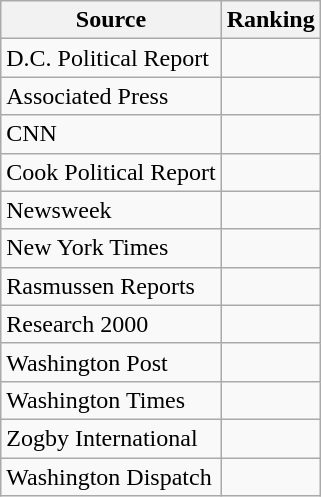<table class="wikitable">
<tr>
<th>Source</th>
<th>Ranking</th>
</tr>
<tr>
<td>D.C. Political Report</td>
<td></td>
</tr>
<tr>
<td>Associated Press</td>
<td></td>
</tr>
<tr>
<td>CNN</td>
<td></td>
</tr>
<tr>
<td>Cook Political Report</td>
<td></td>
</tr>
<tr>
<td>Newsweek</td>
<td></td>
</tr>
<tr>
<td>New York Times</td>
<td></td>
</tr>
<tr>
<td>Rasmussen Reports</td>
<td></td>
</tr>
<tr>
<td>Research 2000</td>
<td></td>
</tr>
<tr>
<td>Washington Post</td>
<td></td>
</tr>
<tr>
<td>Washington Times</td>
<td></td>
</tr>
<tr>
<td>Zogby International</td>
<td></td>
</tr>
<tr>
<td>Washington Dispatch</td>
<td></td>
</tr>
</table>
